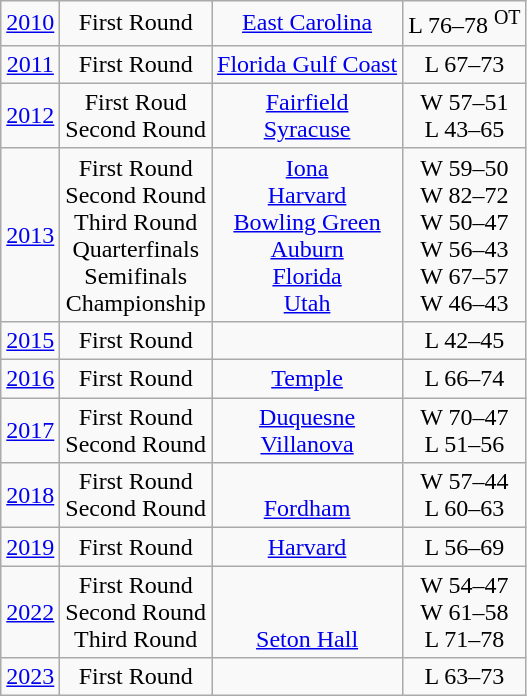<table class="wikitable">
<tr align="center">
<td><a href='#'>2010</a></td>
<td>First Round</td>
<td><a href='#'>East Carolina</a></td>
<td>L 76–78 <sup>OT</sup></td>
</tr>
<tr align="center">
<td><a href='#'>2011</a></td>
<td>First Round</td>
<td><a href='#'>Florida Gulf Coast</a></td>
<td>L 67–73</td>
</tr>
<tr align="center">
<td><a href='#'>2012</a></td>
<td>First Roud<br>Second Round</td>
<td><a href='#'>Fairfield</a><br><a href='#'>Syracuse</a></td>
<td>W 57–51<br>L 43–65</td>
</tr>
<tr align="center">
<td><a href='#'>2013</a></td>
<td>First Round<br>Second Round<br>Third Round<br>Quarterfinals<br>Semifinals<br>Championship</td>
<td><a href='#'>Iona</a><br><a href='#'>Harvard</a><br><a href='#'>Bowling Green</a><br><a href='#'>Auburn</a><br><a href='#'>Florida</a><br><a href='#'>Utah</a></td>
<td>W 59–50<br>W 82–72<br>W 50–47<br>W 56–43<br>W 67–57<br>W 46–43</td>
</tr>
<tr align="center">
<td><a href='#'>2015</a></td>
<td>First Round</td>
<td></td>
<td>L 42–45</td>
</tr>
<tr align="center">
<td><a href='#'>2016</a></td>
<td>First Round</td>
<td><a href='#'>Temple</a></td>
<td>L 66–74</td>
</tr>
<tr align="center">
<td><a href='#'>2017</a></td>
<td>First Round<br>Second Round</td>
<td><a href='#'>Duquesne</a><br><a href='#'>Villanova</a></td>
<td>W 70–47<br>L 51–56</td>
</tr>
<tr align="center">
<td><a href='#'>2018</a></td>
<td>First Round<br>Second Round</td>
<td><br><a href='#'>Fordham</a></td>
<td>W 57–44<br>L 60–63</td>
</tr>
<tr align="center">
<td><a href='#'>2019</a></td>
<td>First Round</td>
<td><a href='#'>Harvard</a></td>
<td>L 56–69</td>
</tr>
<tr align="center">
<td><a href='#'>2022</a></td>
<td>First Round<br>Second Round<br>Third Round</td>
<td><br><br><a href='#'>Seton Hall</a></td>
<td>W 54–47<br>W 61–58<br>L 71–78</td>
</tr>
<tr align="center">
<td><a href='#'>2023</a></td>
<td>First Round</td>
<td></td>
<td>L 63–73</td>
</tr>
</table>
